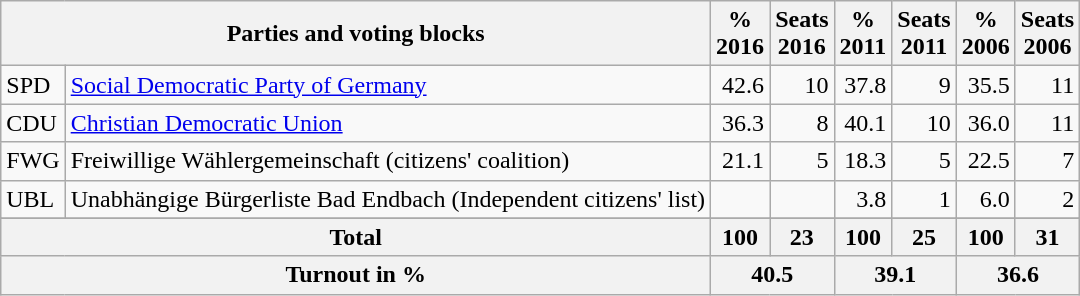<table class="wikitable">
<tr -->
<th colspan=2>Parties and voting blocks</th>
<th align="center">%<br>2016</th>
<th align="center">Seats<br>2016</th>
<th align="center">%<br>2011</th>
<th align="center">Seats<br>2011</th>
<th align="center">%<br>2006</th>
<th align="center">Seats<br>2006</th>
</tr>
<tr --->
<td>SPD</td>
<td><a href='#'>Social Democratic Party of Germany</a></td>
<td align="right">42.6</td>
<td align="right">10</td>
<td align="right">37.8</td>
<td align="right">9</td>
<td align="right">35.5</td>
<td align="right">11</td>
</tr>
<tr --->
<td>CDU</td>
<td><a href='#'>Christian Democratic Union</a></td>
<td align="right">36.3</td>
<td align="right">8</td>
<td align="right">40.1</td>
<td align="right">10</td>
<td align="right">36.0</td>
<td align="right">11</td>
</tr>
<tr --->
<td>FWG</td>
<td>Freiwillige Wählergemeinschaft (citizens' coalition)</td>
<td align="right">21.1</td>
<td align="right">5</td>
<td align="right">18.3</td>
<td align="right">5</td>
<td align="right">22.5</td>
<td align="right">7</td>
</tr>
<tr --->
<td>UBL</td>
<td>Unabhängige Bürgerliste Bad Endbach (Independent citizens' list)</td>
<td align="right"></td>
<td align="right"></td>
<td align="right">3.8</td>
<td align="right">1</td>
<td align="right">6.0</td>
<td align="right">2</td>
</tr>
<tr --->
</tr>
<tr -- class="hintergrundfarbe5">
<th colspan=2>Total</th>
<th align="right">100</th>
<th align="right">23</th>
<th align="right">100</th>
<th align="right">25</th>
<th align="right">100</th>
<th align="right">31</th>
</tr>
<tr -->
<th colspan=2>Turnout in %</th>
<th colspan=2 align="right">40.5</th>
<th colspan=2 align="right">39.1</th>
<th colspan=2 align="right">36.6</th>
</tr>
</table>
